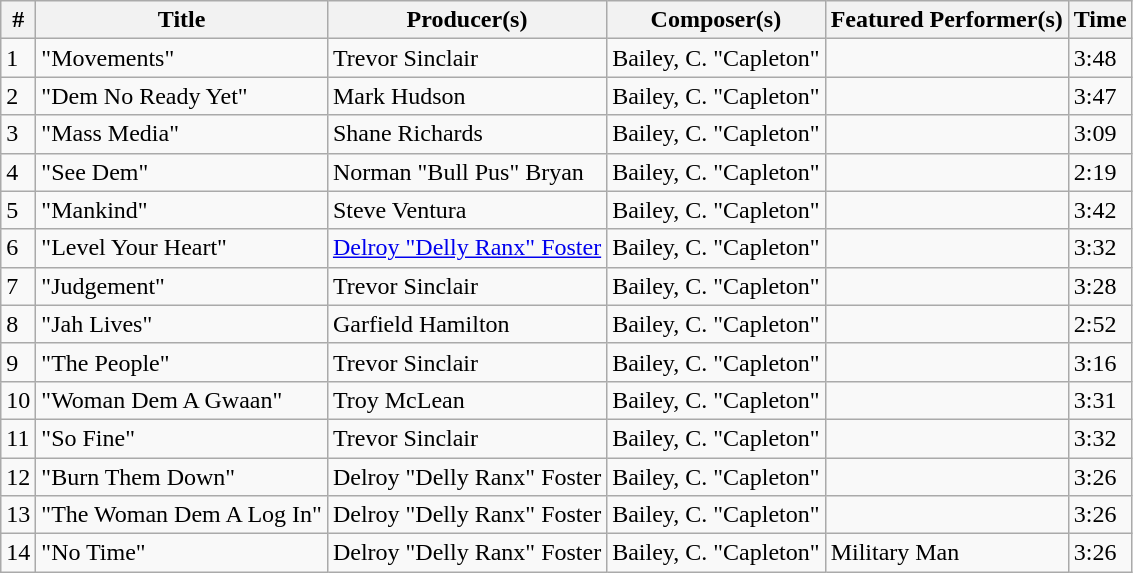<table class="wikitable">
<tr>
<th align="center">#</th>
<th align="center">Title</th>
<th align="center">Producer(s)</th>
<th align="center">Composer(s)</th>
<th align="center">Featured Performer(s)</th>
<th align="center">Time</th>
</tr>
<tr>
<td>1</td>
<td>"Movements"</td>
<td>Trevor Sinclair</td>
<td>Bailey, C. "Capleton"</td>
<td></td>
<td>3:48</td>
</tr>
<tr>
<td>2</td>
<td>"Dem No Ready Yet"</td>
<td>Mark Hudson</td>
<td>Bailey, C. "Capleton"</td>
<td></td>
<td>3:47</td>
</tr>
<tr>
<td>3</td>
<td>"Mass Media"</td>
<td>Shane Richards</td>
<td>Bailey, C. "Capleton"</td>
<td></td>
<td>3:09</td>
</tr>
<tr>
<td>4</td>
<td>"See Dem"</td>
<td>Norman "Bull Pus" Bryan</td>
<td>Bailey, C. "Capleton"</td>
<td></td>
<td>2:19</td>
</tr>
<tr>
<td>5</td>
<td>"Mankind"</td>
<td>Steve Ventura</td>
<td>Bailey, C. "Capleton"</td>
<td></td>
<td>3:42</td>
</tr>
<tr>
<td>6</td>
<td>"Level Your Heart"</td>
<td><a href='#'>Delroy "Delly Ranx" Foster</a></td>
<td>Bailey, C. "Capleton"</td>
<td></td>
<td>3:32</td>
</tr>
<tr>
<td>7</td>
<td>"Judgement"</td>
<td>Trevor Sinclair</td>
<td>Bailey, C. "Capleton"</td>
<td></td>
<td>3:28</td>
</tr>
<tr>
<td>8</td>
<td>"Jah Lives"</td>
<td>Garfield Hamilton</td>
<td>Bailey, C. "Capleton"</td>
<td></td>
<td>2:52</td>
</tr>
<tr>
<td>9</td>
<td>"The People"</td>
<td>Trevor Sinclair</td>
<td>Bailey, C. "Capleton"</td>
<td></td>
<td>3:16</td>
</tr>
<tr>
<td>10</td>
<td>"Woman Dem A Gwaan"</td>
<td>Troy McLean</td>
<td>Bailey, C. "Capleton"</td>
<td></td>
<td>3:31</td>
</tr>
<tr>
<td>11</td>
<td>"So Fine"</td>
<td>Trevor Sinclair</td>
<td>Bailey, C. "Capleton"</td>
<td></td>
<td>3:32</td>
</tr>
<tr>
<td>12</td>
<td>"Burn Them Down"</td>
<td>Delroy "Delly Ranx" Foster</td>
<td>Bailey, C. "Capleton"</td>
<td></td>
<td>3:26</td>
</tr>
<tr>
<td>13</td>
<td>"The Woman Dem A Log In"</td>
<td>Delroy "Delly Ranx" Foster</td>
<td>Bailey, C. "Capleton"</td>
<td></td>
<td>3:26</td>
</tr>
<tr>
<td>14</td>
<td>"No Time"</td>
<td>Delroy "Delly Ranx" Foster</td>
<td>Bailey, C. "Capleton"</td>
<td>Military Man</td>
<td>3:26</td>
</tr>
</table>
